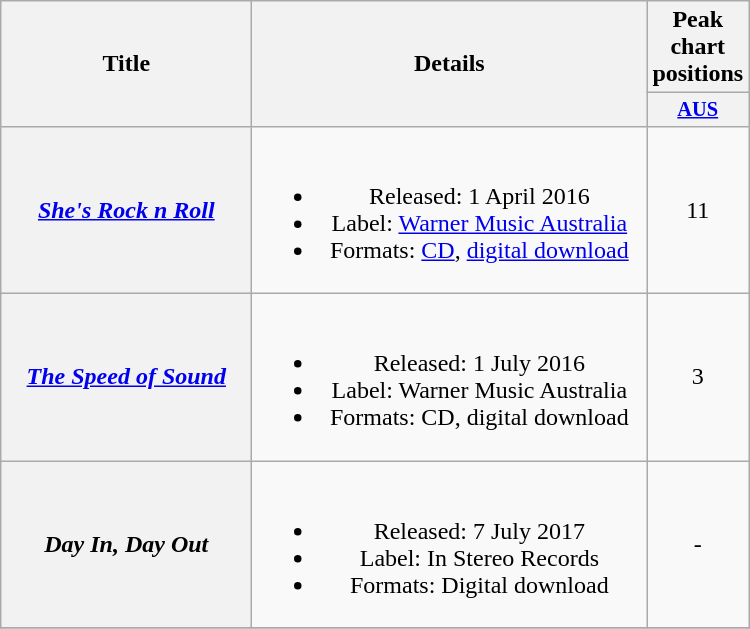<table class="wikitable plainrowheaders" style="text-align:center;">
<tr>
<th scope="col" rowspan="2" style="width:10em;">Title</th>
<th scope="col" rowspan="2" style="width:16em;">Details</th>
<th scope="col" colspan="1">Peak chart positions</th>
</tr>
<tr>
<th scope="col" style="width:3em;font-size:85%;"><a href='#'>AUS</a><br></th>
</tr>
<tr>
<th scope="row"><em><a href='#'>She's Rock n Roll</a></em></th>
<td><br><ul><li>Released: 1 April 2016 <span></span></li><li>Label: <a href='#'>Warner Music Australia</a></li><li>Formats: <a href='#'>CD</a>, <a href='#'>digital download</a></li></ul></td>
<td>11</td>
</tr>
<tr>
<th scope="row"><em><a href='#'>The Speed of Sound</a></em></th>
<td><br><ul><li>Released: 1 July 2016</li><li>Label: Warner Music Australia</li><li>Formats: CD, digital download</li></ul></td>
<td>3</td>
</tr>
<tr>
<th scope="row"><em>Day In, Day Out</em></th>
<td><br><ul><li>Released: 7 July 2017</li><li>Label: In Stereo Records</li><li>Formats: Digital download</li></ul></td>
<td>-</td>
</tr>
<tr>
</tr>
</table>
